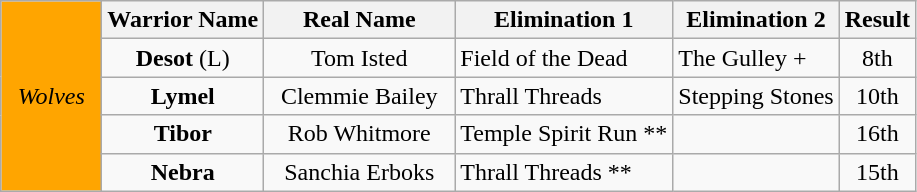<table class="wikitable">
<tr>
<td rowspan="5" bgcolor="orange" style="color:black" width="60" align="center"><em>Wolves</em></td>
<th>Warrior Name</th>
<th>Real Name</th>
<th>Elimination 1</th>
<th>Elimination 2</th>
<th>Result</th>
</tr>
<tr>
<td align="center"><strong>Desot</strong> (L)</td>
<td width="120px" align="center">Tom Isted</td>
<td>Field of the Dead</td>
<td>The Gulley +</td>
<td align="center">8th</td>
</tr>
<tr>
<td align="center"><strong>Lymel</strong></td>
<td align="center">Clemmie Bailey</td>
<td>Thrall Threads</td>
<td>Stepping Stones</td>
<td align="center">10th</td>
</tr>
<tr>
<td align="center"><strong>Tibor</strong></td>
<td align="center">Rob Whitmore</td>
<td>Temple Spirit Run **</td>
<td></td>
<td align="center">16th</td>
</tr>
<tr>
<td align="center"><strong>Nebra</strong></td>
<td align="center">Sanchia Erboks</td>
<td>Thrall Threads **</td>
<td></td>
<td align="center">15th</td>
</tr>
</table>
